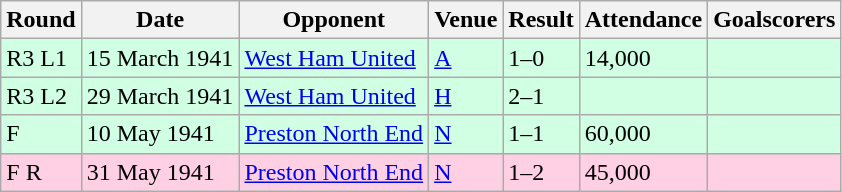<table class="wikitable">
<tr>
<th>Round</th>
<th>Date</th>
<th>Opponent</th>
<th>Venue</th>
<th>Result</th>
<th>Attendance</th>
<th>Goalscorers</th>
</tr>
<tr style="background:#d0ffe3;">
<td>R3 L1</td>
<td>15 March 1941</td>
<td><a href='#'>West Ham United</a></td>
<td><a href='#'>A</a></td>
<td>1–0</td>
<td>14,000</td>
<td></td>
</tr>
<tr style="background:#d0ffe3;">
<td>R3 L2</td>
<td>29 March 1941</td>
<td><a href='#'>West Ham United</a></td>
<td><a href='#'>H</a></td>
<td>2–1</td>
<td></td>
<td></td>
</tr>
<tr style="background:#d0ffe3;">
<td>F</td>
<td>10 May 1941</td>
<td><a href='#'>Preston North End</a></td>
<td><a href='#'>N</a></td>
<td>1–1</td>
<td>60,000</td>
<td></td>
</tr>
<tr style="background:#ffd0e3;">
<td>F R</td>
<td>31 May 1941</td>
<td><a href='#'>Preston North End</a></td>
<td><a href='#'>N</a></td>
<td>1–2</td>
<td>45,000</td>
<td></td>
</tr>
</table>
